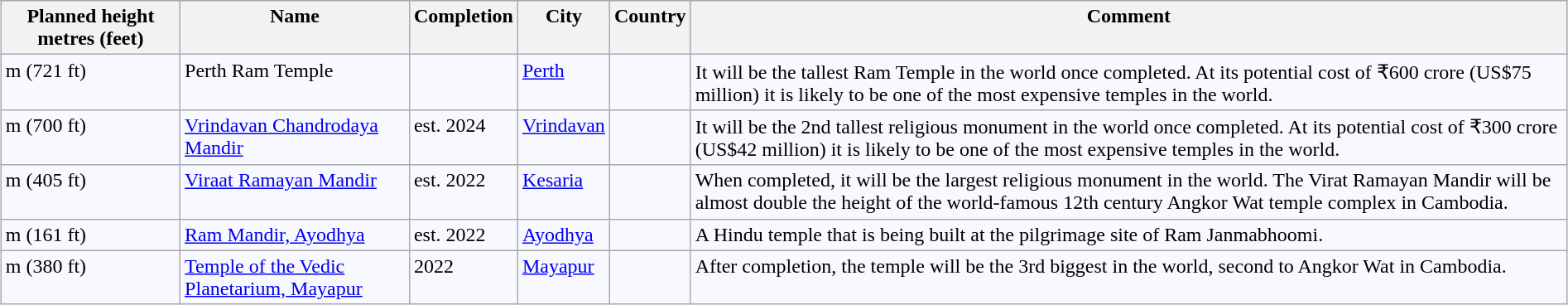<table class="wikitable sortable" style="margin:1px; border:1px solid #ccc;">
<tr style="vertical-align:top; text-align:left; background:#ccc;">
<th>Planned height metres (feet)</th>
<th>Name</th>
<th>Completion</th>
<th>City</th>
<th>Country</th>
<th class="unsortable"><strong>Comment</strong></th>
</tr>
<tr style="vertical-align:top; text-align:left; background:#f8f8ff;">
<td> m (721 ft)</td>
<td>Perth Ram Temple</td>
<td></td>
<td><a href='#'>Perth</a></td>
<td></td>
<td>It will be the tallest Ram Temple in the world once completed. At its potential cost of ₹600 crore (US$75 million) it is likely to be one of the most expensive temples in the world.</td>
</tr>
<tr style="vertical-align:top; text-align:left; background:#f8f8ff;">
<td> m (700 ft)</td>
<td><a href='#'>Vrindavan Chandrodaya Mandir</a></td>
<td> est. 2024</td>
<td><a href='#'>Vrindavan</a></td>
<td></td>
<td>It will be the 2nd tallest religious monument in the world once completed. At its potential cost of ₹300 crore (US$42 million) it is likely to be one of the most expensive temples in the world.</td>
</tr>
<tr style="vertical-align:top; text-align:left; background:#f8f8ff;">
<td> m (405 ft)</td>
<td><a href='#'>Viraat Ramayan Mandir</a></td>
<td> est. 2022</td>
<td><a href='#'>Kesaria</a></td>
<td></td>
<td>When completed, it will be the largest religious monument in the world. The Virat Ramayan Mandir will be almost double the height of the world-famous 12th century Angkor Wat temple complex in Cambodia.</td>
</tr>
<tr style="vertical-align:top; text-align:left; background:#f8f8ff;">
<td> m (161 ft)</td>
<td><a href='#'>Ram Mandir, Ayodhya</a></td>
<td> est. 2022</td>
<td><a href='#'>Ayodhya</a></td>
<td></td>
<td>A Hindu temple that is being built at the pilgrimage site of Ram Janmabhoomi.</td>
</tr>
<tr style="vertical-align:top; text-align:left; background:#f8f8ff;">
<td> m (380 ft)</td>
<td><a href='#'>Temple of the Vedic Planetarium, Mayapur</a></td>
<td> 2022</td>
<td><a href='#'>Mayapur</a></td>
<td></td>
<td>After completion, the temple will be the 3rd biggest in the world, second to Angkor Wat in Cambodia.</td>
</tr>
</table>
